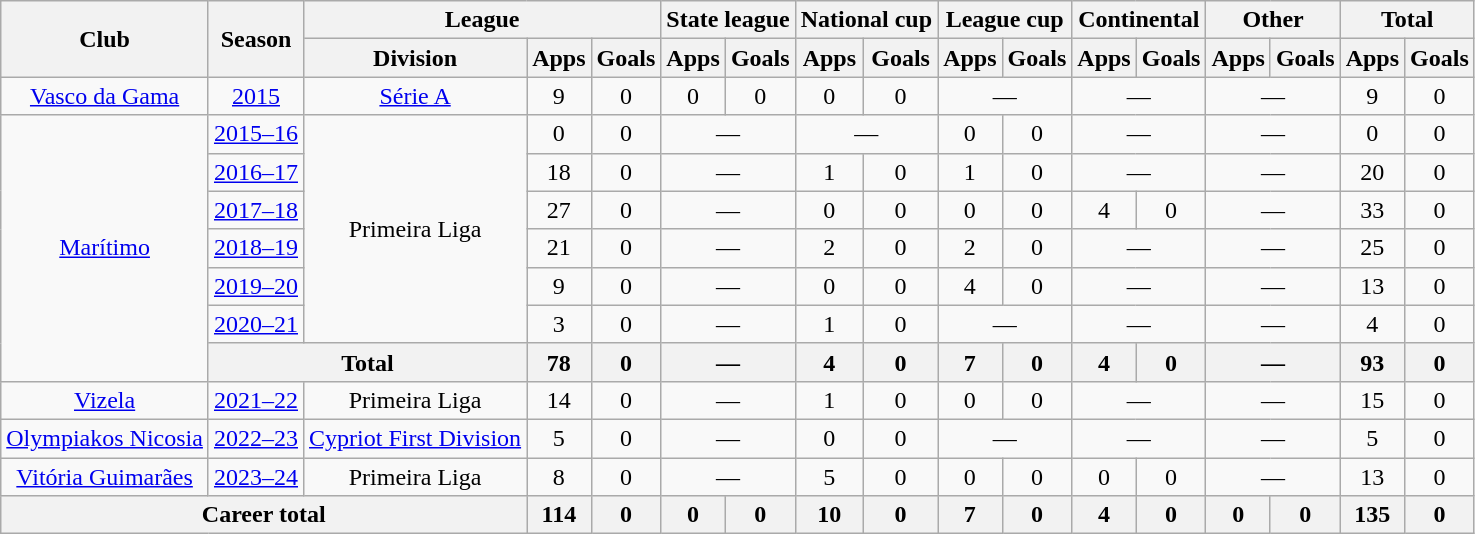<table class="wikitable" style="text-align: center">
<tr>
<th rowspan="2">Club</th>
<th rowspan="2">Season</th>
<th colspan="3">League</th>
<th colspan="2">State league</th>
<th colspan="2">National cup</th>
<th colspan="2">League cup</th>
<th colspan="2">Continental</th>
<th colspan="2">Other</th>
<th colspan="2">Total</th>
</tr>
<tr>
<th>Division</th>
<th>Apps</th>
<th>Goals</th>
<th>Apps</th>
<th>Goals</th>
<th>Apps</th>
<th>Goals</th>
<th>Apps</th>
<th>Goals</th>
<th>Apps</th>
<th>Goals</th>
<th>Apps</th>
<th>Goals</th>
<th>Apps</th>
<th>Goals</th>
</tr>
<tr>
<td><a href='#'>Vasco da Gama</a></td>
<td><a href='#'>2015</a></td>
<td><a href='#'>Série A</a></td>
<td>9</td>
<td>0</td>
<td>0</td>
<td>0</td>
<td>0</td>
<td>0</td>
<td colspan="2">—</td>
<td colspan="2">—</td>
<td colspan="2">—</td>
<td>9</td>
<td>0</td>
</tr>
<tr>
<td rowspan="7"><a href='#'>Marítimo</a></td>
<td><a href='#'>2015–16</a></td>
<td rowspan="6">Primeira Liga</td>
<td>0</td>
<td>0</td>
<td colspan="2">—</td>
<td colspan="2">—</td>
<td>0</td>
<td>0</td>
<td colspan="2">—</td>
<td colspan="2">—</td>
<td>0</td>
<td>0</td>
</tr>
<tr>
<td><a href='#'>2016–17</a></td>
<td>18</td>
<td>0</td>
<td colspan="2">—</td>
<td>1</td>
<td>0</td>
<td>1</td>
<td>0</td>
<td colspan="2">—</td>
<td colspan="2">—</td>
<td>20</td>
<td>0</td>
</tr>
<tr>
<td><a href='#'>2017–18</a></td>
<td>27</td>
<td>0</td>
<td colspan="2">—</td>
<td>0</td>
<td>0</td>
<td>0</td>
<td>0</td>
<td>4</td>
<td>0</td>
<td colspan="2">—</td>
<td>33</td>
<td>0</td>
</tr>
<tr>
<td><a href='#'>2018–19</a></td>
<td>21</td>
<td>0</td>
<td colspan="2">—</td>
<td>2</td>
<td>0</td>
<td>2</td>
<td>0</td>
<td colspan="2">—</td>
<td colspan="2">—</td>
<td>25</td>
<td>0</td>
</tr>
<tr>
<td><a href='#'>2019–20</a></td>
<td>9</td>
<td>0</td>
<td colspan="2">—</td>
<td>0</td>
<td>0</td>
<td>4</td>
<td>0</td>
<td colspan="2">—</td>
<td colspan="2">—</td>
<td>13</td>
<td>0</td>
</tr>
<tr>
<td><a href='#'>2020–21</a></td>
<td>3</td>
<td>0</td>
<td colspan="2">—</td>
<td>1</td>
<td>0</td>
<td colspan="2">—</td>
<td colspan="2">—</td>
<td colspan="2">—</td>
<td>4</td>
<td>0</td>
</tr>
<tr>
<th colspan="2">Total</th>
<th>78</th>
<th>0</th>
<th colspan="2">—</th>
<th>4</th>
<th>0</th>
<th>7</th>
<th>0</th>
<th>4</th>
<th>0</th>
<th colspan="2">—</th>
<th>93</th>
<th>0</th>
</tr>
<tr>
<td><a href='#'>Vizela</a></td>
<td><a href='#'>2021–22</a></td>
<td>Primeira Liga</td>
<td>14</td>
<td>0</td>
<td colspan="2">—</td>
<td>1</td>
<td>0</td>
<td>0</td>
<td>0</td>
<td colspan="2">—</td>
<td colspan="2">—</td>
<td>15</td>
<td>0</td>
</tr>
<tr>
<td><a href='#'>Olympiakos Nicosia</a></td>
<td><a href='#'>2022–23</a></td>
<td><a href='#'>Cypriot First Division</a></td>
<td>5</td>
<td>0</td>
<td colspan="2">—</td>
<td>0</td>
<td>0</td>
<td colspan="2">—</td>
<td colspan="2">—</td>
<td colspan="2">—</td>
<td>5</td>
<td>0</td>
</tr>
<tr>
<td><a href='#'>Vitória Guimarães</a></td>
<td><a href='#'>2023–24</a></td>
<td>Primeira Liga</td>
<td>8</td>
<td>0</td>
<td colspan="2">—</td>
<td>5</td>
<td>0</td>
<td>0</td>
<td>0</td>
<td>0</td>
<td>0</td>
<td colspan="2">—</td>
<td>13</td>
<td>0</td>
</tr>
<tr>
<th colspan="3">Career total</th>
<th>114</th>
<th>0</th>
<th>0</th>
<th>0</th>
<th>10</th>
<th>0</th>
<th>7</th>
<th>0</th>
<th>4</th>
<th>0</th>
<th>0</th>
<th>0</th>
<th>135</th>
<th>0</th>
</tr>
</table>
